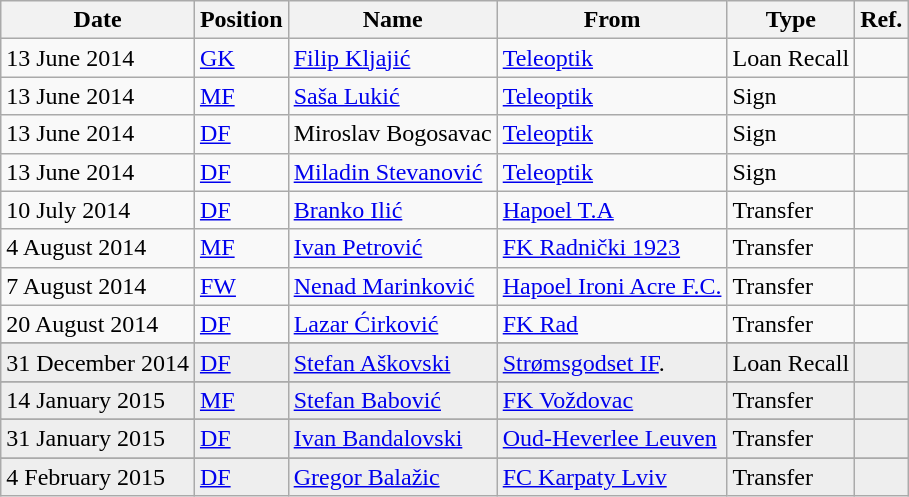<table class="wikitable">
<tr>
<th>Date</th>
<th>Position</th>
<th>Name</th>
<th>From</th>
<th>Type</th>
<th>Ref.</th>
</tr>
<tr>
<td>13 June 2014</td>
<td><a href='#'>GK</a></td>
<td> <a href='#'>Filip Kljajić</a></td>
<td> <a href='#'>Teleoptik</a></td>
<td>Loan Recall</td>
<td></td>
</tr>
<tr>
<td>13 June 2014</td>
<td><a href='#'>MF</a></td>
<td> <a href='#'>Saša Lukić</a></td>
<td> <a href='#'>Teleoptik</a></td>
<td>Sign</td>
<td></td>
</tr>
<tr>
<td>13 June 2014</td>
<td><a href='#'>DF</a></td>
<td> Miroslav Bogosavac</td>
<td> <a href='#'>Teleoptik</a></td>
<td>Sign</td>
<td></td>
</tr>
<tr>
<td>13 June 2014</td>
<td><a href='#'>DF</a></td>
<td> <a href='#'>Miladin Stevanović</a></td>
<td> <a href='#'>Teleoptik</a></td>
<td>Sign</td>
<td></td>
</tr>
<tr>
<td>10 July 2014</td>
<td><a href='#'>DF</a></td>
<td> <a href='#'>Branko Ilić</a></td>
<td> <a href='#'>Hapoel T.A</a></td>
<td>Transfer</td>
<td></td>
</tr>
<tr>
<td>4 August 2014</td>
<td><a href='#'>MF</a></td>
<td> <a href='#'>Ivan Petrović</a></td>
<td> <a href='#'>FK Radnički 1923</a></td>
<td>Transfer</td>
<td></td>
</tr>
<tr>
<td>7 August 2014</td>
<td><a href='#'>FW</a></td>
<td> <a href='#'>Nenad Marinković</a></td>
<td> <a href='#'>Hapoel Ironi Acre F.C.</a></td>
<td>Transfer</td>
<td></td>
</tr>
<tr>
<td>20 August 2014</td>
<td><a href='#'>DF</a></td>
<td> <a href='#'>Lazar Ćirković</a></td>
<td> <a href='#'>FK Rad</a></td>
<td>Transfer</td>
<td></td>
</tr>
<tr>
</tr>
<tr bgcolor=#EEEEEE>
<td>31 December 2014</td>
<td><a href='#'>DF</a></td>
<td> <a href='#'>Stefan Aškovski</a></td>
<td> <a href='#'>Strømsgodset IF</a>.</td>
<td>Loan Recall</td>
<td></td>
</tr>
<tr>
</tr>
<tr bgcolor=#EEEEEE>
<td>14 January 2015</td>
<td><a href='#'>MF</a></td>
<td> <a href='#'>Stefan Babović</a></td>
<td> <a href='#'>FK Voždovac</a></td>
<td>Transfer</td>
<td></td>
</tr>
<tr>
</tr>
<tr bgcolor=#EEEEEE>
<td>31 January 2015</td>
<td><a href='#'>DF</a></td>
<td> <a href='#'>Ivan Bandalovski</a></td>
<td> <a href='#'>Oud-Heverlee Leuven</a></td>
<td>Transfer</td>
<td></td>
</tr>
<tr>
</tr>
<tr bgcolor=#EEEEEE>
<td>4 February 2015</td>
<td><a href='#'>DF</a></td>
<td> <a href='#'>Gregor Balažic</a></td>
<td> <a href='#'>FC Karpaty Lviv</a></td>
<td>Transfer</td>
<td></td>
</tr>
</table>
